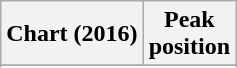<table class="wikitable sortable plainrowheaders" style="text-align:center">
<tr>
<th scope="col">Chart (2016)</th>
<th scope="col">Peak<br> position</th>
</tr>
<tr>
</tr>
<tr>
</tr>
<tr>
</tr>
</table>
